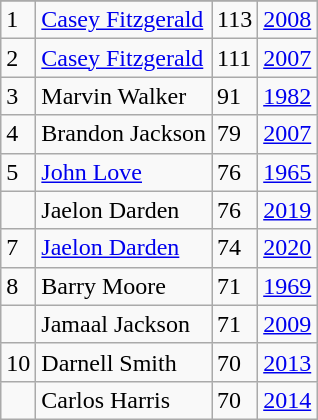<table class="wikitable">
<tr>
</tr>
<tr>
<td>1</td>
<td><a href='#'>Casey Fitzgerald</a></td>
<td>113</td>
<td><a href='#'>2008</a></td>
</tr>
<tr>
<td>2</td>
<td><a href='#'>Casey Fitzgerald</a></td>
<td>111</td>
<td><a href='#'>2007</a></td>
</tr>
<tr>
<td>3</td>
<td>Marvin Walker</td>
<td>91</td>
<td><a href='#'>1982</a></td>
</tr>
<tr>
<td>4</td>
<td>Brandon Jackson</td>
<td>79</td>
<td><a href='#'>2007</a></td>
</tr>
<tr>
<td>5</td>
<td><a href='#'>John Love</a></td>
<td>76</td>
<td><a href='#'>1965</a></td>
</tr>
<tr>
<td></td>
<td>Jaelon Darden</td>
<td>76</td>
<td><a href='#'>2019</a></td>
</tr>
<tr>
<td>7</td>
<td><a href='#'>Jaelon Darden</a></td>
<td>74</td>
<td><a href='#'>2020</a></td>
</tr>
<tr>
<td>8</td>
<td>Barry Moore</td>
<td>71</td>
<td><a href='#'>1969</a></td>
</tr>
<tr>
<td></td>
<td>Jamaal Jackson</td>
<td>71</td>
<td><a href='#'>2009</a></td>
</tr>
<tr>
<td>10</td>
<td>Darnell Smith</td>
<td>70</td>
<td><a href='#'>2013</a></td>
</tr>
<tr>
<td></td>
<td>Carlos Harris</td>
<td>70</td>
<td><a href='#'>2014</a></td>
</tr>
</table>
